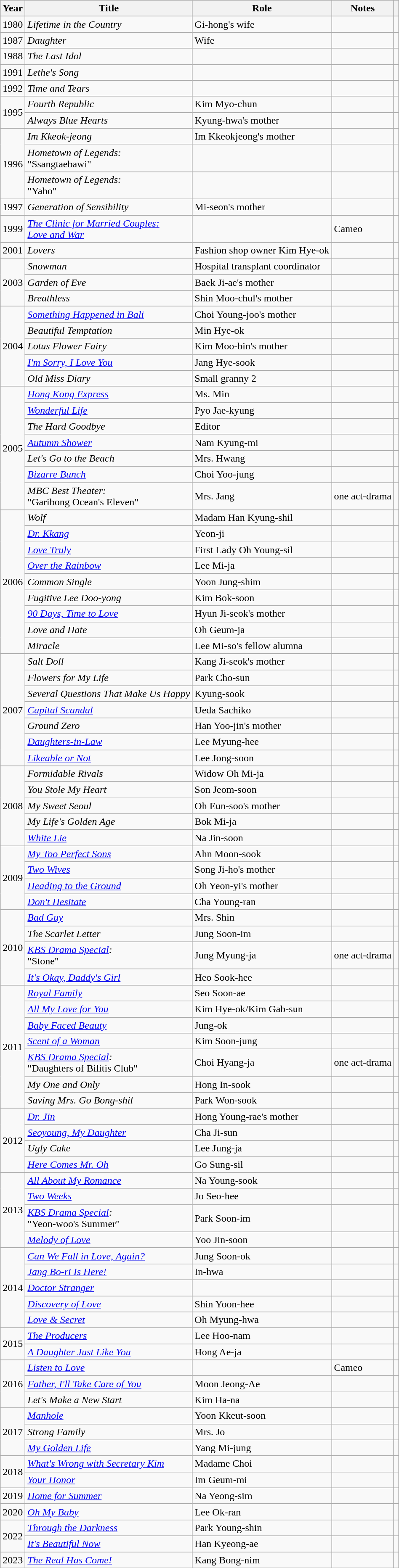<table class="wikitable sortable">
<tr>
<th>Year</th>
<th>Title</th>
<th>Role</th>
<th>Notes</th>
<th scope="col" class="unsortable"></th>
</tr>
<tr>
<td>1980</td>
<td><em>Lifetime in the Country</em></td>
<td>Gi-hong's wife</td>
<td></td>
<td></td>
</tr>
<tr>
<td>1987</td>
<td><em>Daughter</em></td>
<td>Wife</td>
<td></td>
<td></td>
</tr>
<tr>
<td>1988</td>
<td><em>The Last Idol</em></td>
<td></td>
<td></td>
<td></td>
</tr>
<tr>
<td>1991</td>
<td><em>Lethe's Song</em></td>
<td></td>
<td></td>
<td></td>
</tr>
<tr>
<td>1992</td>
<td><em>Time and Tears</em></td>
<td></td>
<td></td>
<td></td>
</tr>
<tr>
<td rowspan=2>1995</td>
<td><em>Fourth Republic</em></td>
<td>Kim Myo-chun</td>
<td></td>
<td></td>
</tr>
<tr>
<td><em>Always Blue Hearts</em></td>
<td>Kyung-hwa's mother</td>
<td></td>
<td></td>
</tr>
<tr>
<td rowspan=3>1996</td>
<td><em>Im Kkeok-jeong</em></td>
<td>Im Kkeokjeong's mother</td>
<td></td>
<td></td>
</tr>
<tr>
<td><em>Hometown of Legends:</em><br>"Ssangtaebawi"</td>
<td></td>
<td></td>
<td></td>
</tr>
<tr>
<td><em>Hometown of Legends:</em><br>"Yaho"</td>
<td></td>
<td></td>
<td></td>
</tr>
<tr>
<td>1997</td>
<td><em>Generation of Sensibility</em></td>
<td>Mi-seon's mother</td>
<td></td>
</tr>
<tr>
<td>1999</td>
<td><em><a href='#'>The Clinic for Married Couples:<br>Love and War</a></em></td>
<td></td>
<td>Cameo</td>
<td></td>
</tr>
<tr>
<td>2001</td>
<td><em>Lovers</em></td>
<td>Fashion shop owner Kim Hye-ok</td>
<td></td>
<td></td>
</tr>
<tr>
<td rowspan=3>2003</td>
<td><em>Snowman</em></td>
<td>Hospital transplant coordinator</td>
<td></td>
<td></td>
</tr>
<tr>
<td><em>Garden of Eve</em></td>
<td>Baek Ji-ae's mother</td>
<td></td>
<td></td>
</tr>
<tr>
<td><em>Breathless</em></td>
<td>Shin Moo-chul's mother</td>
<td></td>
<td></td>
</tr>
<tr>
<td rowspan=5>2004</td>
<td><em><a href='#'>Something Happened in Bali</a></em></td>
<td>Choi Young-joo's mother</td>
<td></td>
<td></td>
</tr>
<tr>
<td><em>Beautiful Temptation</em></td>
<td>Min Hye-ok</td>
<td></td>
<td></td>
</tr>
<tr>
<td><em>Lotus Flower Fairy</em></td>
<td>Kim Moo-bin's mother</td>
<td></td>
<td></td>
</tr>
<tr>
<td><em><a href='#'>I'm Sorry, I Love You</a></em></td>
<td>Jang Hye-sook</td>
<td></td>
<td></td>
</tr>
<tr>
<td><em>Old Miss Diary</em></td>
<td>Small granny 2</td>
<td></td>
<td></td>
</tr>
<tr>
<td rowspan=7>2005</td>
<td><em><a href='#'>Hong Kong Express</a></em></td>
<td>Ms. Min</td>
<td></td>
<td></td>
</tr>
<tr>
<td><em><a href='#'>Wonderful Life</a></em></td>
<td>Pyo Jae-kyung</td>
<td></td>
<td></td>
</tr>
<tr>
<td><em>The Hard Goodbye</em></td>
<td>Editor</td>
<td></td>
<td></td>
</tr>
<tr>
<td><em><a href='#'>Autumn Shower</a></em></td>
<td>Nam Kyung-mi</td>
<td></td>
<td></td>
</tr>
<tr>
<td><em>Let's Go to the Beach</em></td>
<td>Mrs. Hwang</td>
<td></td>
<td></td>
</tr>
<tr>
<td><em><a href='#'>Bizarre Bunch</a></em></td>
<td>Choi Yoo-jung</td>
<td></td>
<td></td>
</tr>
<tr>
<td><em>MBC Best Theater:</em><br>"Garibong Ocean's Eleven"</td>
<td>Mrs. Jang</td>
<td>one act-drama</td>
<td></td>
</tr>
<tr>
<td rowspan=9>2006</td>
<td><em>Wolf</em></td>
<td>Madam Han Kyung-shil</td>
<td></td>
<td></td>
</tr>
<tr>
<td><em><a href='#'>Dr. Kkang</a></em></td>
<td>Yeon-ji</td>
<td></td>
<td></td>
</tr>
<tr>
<td><em><a href='#'>Love Truly</a></em></td>
<td>First Lady Oh Young-sil</td>
<td></td>
<td></td>
</tr>
<tr>
<td><em><a href='#'>Over the Rainbow</a></em></td>
<td>Lee Mi-ja</td>
<td></td>
<td></td>
</tr>
<tr>
<td><em>Common Single</em></td>
<td>Yoon Jung-shim</td>
<td></td>
<td></td>
</tr>
<tr>
<td><em>Fugitive Lee Doo-yong</em></td>
<td>Kim Bok-soon</td>
<td></td>
<td></td>
</tr>
<tr>
<td><em><a href='#'>90 Days, Time to Love</a></em></td>
<td>Hyun Ji-seok's mother</td>
<td></td>
<td></td>
</tr>
<tr>
<td><em>Love and Hate</em></td>
<td>Oh Geum-ja</td>
<td></td>
<td></td>
</tr>
<tr>
<td><em>Miracle</em></td>
<td>Lee Mi-so's fellow alumna</td>
<td></td>
<td></td>
</tr>
<tr>
<td rowspan=7>2007</td>
<td><em>Salt Doll</em></td>
<td>Kang Ji-seok's mother</td>
<td></td>
<td></td>
</tr>
<tr>
<td><em>Flowers for My Life</em> </td>
<td>Park Cho-sun</td>
<td></td>
<td></td>
</tr>
<tr>
<td><em>Several Questions That Make Us Happy</em></td>
<td>Kyung-sook</td>
<td></td>
<td></td>
</tr>
<tr>
<td><em><a href='#'>Capital Scandal</a></em></td>
<td>Ueda Sachiko</td>
<td></td>
<td></td>
</tr>
<tr>
<td><em>Ground Zero</em></td>
<td>Han Yoo-jin's mother</td>
<td></td>
<td></td>
</tr>
<tr>
<td><em><a href='#'>Daughters-in-Law</a></em></td>
<td>Lee Myung-hee</td>
<td></td>
<td></td>
</tr>
<tr>
<td><em><a href='#'>Likeable or Not</a></em></td>
<td>Lee Jong-soon</td>
<td></td>
<td></td>
</tr>
<tr>
<td rowspan=5>2008</td>
<td><em>Formidable Rivals</em></td>
<td>Widow Oh Mi-ja</td>
<td></td>
<td></td>
</tr>
<tr>
<td><em>You Stole My Heart</em></td>
<td>Son Jeom-soon</td>
<td></td>
<td></td>
</tr>
<tr>
<td><em>My Sweet Seoul</em></td>
<td>Oh Eun-soo's mother</td>
<td></td>
<td></td>
</tr>
<tr>
<td><em>My Life's Golden Age</em></td>
<td>Bok Mi-ja</td>
<td></td>
<td></td>
</tr>
<tr>
<td><em><a href='#'>White Lie</a></em></td>
<td>Na Jin-soon</td>
<td></td>
<td></td>
</tr>
<tr>
<td rowspan=4>2009</td>
<td><em><a href='#'>My Too Perfect Sons</a></em></td>
<td>Ahn Moon-sook</td>
<td></td>
<td></td>
</tr>
<tr>
<td><em><a href='#'>Two Wives</a></em></td>
<td>Song Ji-ho's mother</td>
<td></td>
<td></td>
</tr>
<tr>
<td><em><a href='#'>Heading to the Ground</a></em></td>
<td>Oh Yeon-yi's mother</td>
<td></td>
<td></td>
</tr>
<tr>
<td><em><a href='#'>Don't Hesitate</a></em></td>
<td>Cha Young-ran</td>
<td></td>
<td></td>
</tr>
<tr>
<td rowspan=4>2010</td>
<td><em><a href='#'>Bad Guy</a></em></td>
<td>Mrs. Shin</td>
<td></td>
<td></td>
</tr>
<tr>
<td><em>The Scarlet Letter</em></td>
<td>Jung Soon-im</td>
<td></td>
<td></td>
</tr>
<tr>
<td><em><a href='#'>KBS Drama Special</a>:</em><br>"Stone"</td>
<td>Jung Myung-ja</td>
<td>one act-drama</td>
<td></td>
</tr>
<tr>
<td><em><a href='#'>It's Okay, Daddy's Girl</a></em></td>
<td>Heo Sook-hee</td>
<td></td>
<td></td>
</tr>
<tr>
<td rowspan=7>2011</td>
<td><em><a href='#'>Royal Family</a></em></td>
<td>Seo Soon-ae</td>
<td></td>
<td></td>
</tr>
<tr>
<td><em><a href='#'>All My Love for You</a></em></td>
<td>Kim Hye-ok/Kim Gab-sun</td>
<td></td>
<td></td>
</tr>
<tr>
<td><em><a href='#'>Baby Faced Beauty</a></em></td>
<td>Jung-ok</td>
<td></td>
<td></td>
</tr>
<tr>
<td><em><a href='#'>Scent of a Woman</a></em></td>
<td>Kim Soon-jung</td>
<td></td>
<td></td>
</tr>
<tr>
<td><em><a href='#'>KBS Drama Special</a>:</em><br>"Daughters of Bilitis Club"</td>
<td>Choi Hyang-ja</td>
<td>one act-drama</td>
<td style="text-align:center"></td>
</tr>
<tr>
<td><em>My One and Only</em> </td>
<td>Hong In-sook</td>
<td></td>
<td></td>
</tr>
<tr>
<td><em>Saving Mrs. Go Bong-shil</em></td>
<td>Park Won-sook</td>
<td></td>
</tr>
<tr>
<td rowspan=4>2012</td>
<td><em><a href='#'>Dr. Jin</a></em></td>
<td>Hong Young-rae's mother</td>
<td></td>
<td></td>
</tr>
<tr>
<td><em><a href='#'>Seoyoung, My Daughter</a></em></td>
<td>Cha Ji-sun</td>
<td></td>
<td></td>
</tr>
<tr>
<td><em>Ugly Cake</em></td>
<td>Lee Jung-ja</td>
<td></td>
<td></td>
</tr>
<tr>
<td><em><a href='#'>Here Comes Mr. Oh</a></em></td>
<td>Go Sung-sil</td>
<td></td>
<td></td>
</tr>
<tr>
<td rowspan=4>2013</td>
<td><em><a href='#'>All About My Romance</a></em></td>
<td>Na Young-sook</td>
<td></td>
<td></td>
</tr>
<tr>
<td><em><a href='#'>Two Weeks</a></em></td>
<td>Jo Seo-hee</td>
<td></td>
<td></td>
</tr>
<tr>
<td><em><a href='#'>KBS Drama Special</a>:</em><br>"Yeon-woo's Summer"</td>
<td>Park Soon-im</td>
<td></td>
<td></td>
</tr>
<tr>
<td><em><a href='#'>Melody of Love</a></em></td>
<td>Yoo Jin-soon</td>
<td></td>
<td></td>
</tr>
<tr>
<td rowspan=5>2014</td>
<td><em><a href='#'>Can We Fall in Love, Again?</a></em></td>
<td>Jung Soon-ok</td>
<td></td>
<td></td>
</tr>
<tr>
<td><em><a href='#'>Jang Bo-ri Is Here!</a></em></td>
<td>In-hwa</td>
<td></td>
<td></td>
</tr>
<tr>
<td><em><a href='#'>Doctor Stranger</a></em></td>
<td></td>
<td></td>
<td></td>
</tr>
<tr>
<td><em><a href='#'>Discovery of Love</a></em></td>
<td>Shin Yoon-hee</td>
<td></td>
<td></td>
</tr>
<tr>
<td><em><a href='#'>Love & Secret</a></em></td>
<td>Oh Myung-hwa</td>
<td></td>
<td></td>
</tr>
<tr>
<td rowspan=2>2015</td>
<td><em><a href='#'>The Producers</a></em></td>
<td>Lee Hoo-nam</td>
<td></td>
<td></td>
</tr>
<tr>
<td><em><a href='#'>A Daughter Just Like You</a></em></td>
<td>Hong Ae-ja</td>
<td></td>
<td></td>
</tr>
<tr>
<td rowspan=3>2016</td>
<td><em><a href='#'>Listen to Love</a></em></td>
<td></td>
<td>Cameo</td>
<td></td>
</tr>
<tr>
<td><em><a href='#'>Father, I'll Take Care of You</a></em></td>
<td>Moon Jeong-Ae</td>
<td></td>
<td></td>
</tr>
<tr>
<td><em>Let's Make a New Start</em></td>
<td>Kim Ha-na</td>
<td></td>
</tr>
<tr>
<td rowspan=3>2017</td>
<td><em><a href='#'>Manhole</a></em></td>
<td>Yoon Kkeut-soon</td>
<td></td>
<td></td>
</tr>
<tr>
<td><em>Strong Family</em></td>
<td>Mrs. Jo</td>
<td></td>
<td></td>
</tr>
<tr>
<td><em><a href='#'>My Golden Life</a></em></td>
<td>Yang Mi-jung</td>
<td></td>
<td></td>
</tr>
<tr>
<td rowspan=2>2018</td>
<td><em><a href='#'>What's Wrong with Secretary Kim</a></em></td>
<td>Madame Choi</td>
<td></td>
<td style="text-align:center"></td>
</tr>
<tr>
<td><em><a href='#'>Your Honor</a></em></td>
<td>Im Geum-mi</td>
<td></td>
<td style="text-align:center"></td>
</tr>
<tr>
<td>2019</td>
<td><em><a href='#'>Home for Summer</a></em></td>
<td>Na Yeong-sim</td>
<td></td>
<td></td>
</tr>
<tr>
<td>2020</td>
<td><em><a href='#'>Oh My Baby</a></em></td>
<td>Lee Ok-ran</td>
<td></td>
<td></td>
</tr>
<tr>
<td rowspan=2>2022</td>
<td><em><a href='#'>Through the Darkness</a></em></td>
<td>Park Young-shin</td>
<td></td>
<td style="text-align:center"></td>
</tr>
<tr>
<td><em><a href='#'>It's Beautiful Now</a></em></td>
<td>Han Kyeong-ae</td>
<td></td>
<td style="text-align:center"></td>
</tr>
<tr>
<td rowspan=1>2023</td>
<td><em><a href='#'>The Real Has Come!</a></em></td>
<td>Kang Bong-nim</td>
<td></td>
<td style="text-align:center"></td>
</tr>
<tr>
</tr>
</table>
